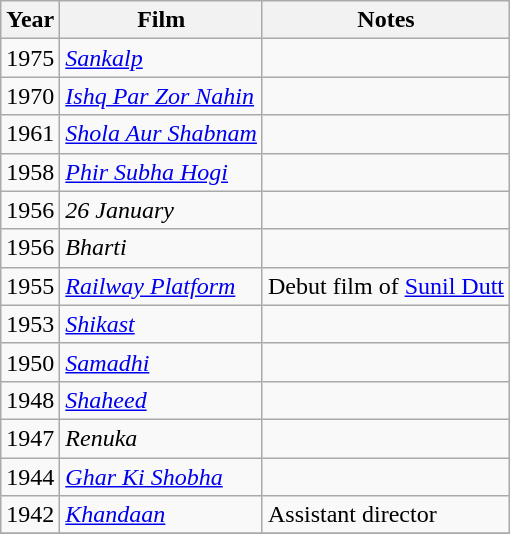<table class="wikitable sortable">
<tr>
<th>Year</th>
<th>Film</th>
<th>Notes</th>
</tr>
<tr>
<td>1975</td>
<td><em><a href='#'>Sankalp</a></em></td>
<td></td>
</tr>
<tr>
<td>1970</td>
<td><em><a href='#'>Ishq Par Zor Nahin</a></em></td>
<td></td>
</tr>
<tr>
<td>1961</td>
<td><em><a href='#'>Shola Aur Shabnam</a></em></td>
<td></td>
</tr>
<tr>
<td>1958</td>
<td><em><a href='#'>Phir Subha Hogi</a></em></td>
<td></td>
</tr>
<tr>
<td>1956</td>
<td><em>26 January</em></td>
<td></td>
</tr>
<tr>
<td>1956</td>
<td><em>Bharti</em></td>
<td></td>
</tr>
<tr>
<td>1955</td>
<td><em><a href='#'>Railway Platform</a></em></td>
<td>Debut film of <a href='#'>Sunil Dutt</a></td>
</tr>
<tr>
<td>1953</td>
<td><em><a href='#'>Shikast</a></em></td>
<td></td>
</tr>
<tr>
<td>1950</td>
<td><em><a href='#'>Samadhi</a></em></td>
<td></td>
</tr>
<tr>
<td>1948</td>
<td><em><a href='#'>Shaheed</a></em></td>
<td></td>
</tr>
<tr>
<td>1947</td>
<td><em>Renuka</em></td>
<td></td>
</tr>
<tr>
<td>1944</td>
<td><em><a href='#'>Ghar Ki Shobha</a></em></td>
<td></td>
</tr>
<tr>
<td>1942</td>
<td><em><a href='#'>Khandaan</a></em></td>
<td>Assistant director</td>
</tr>
<tr>
</tr>
</table>
